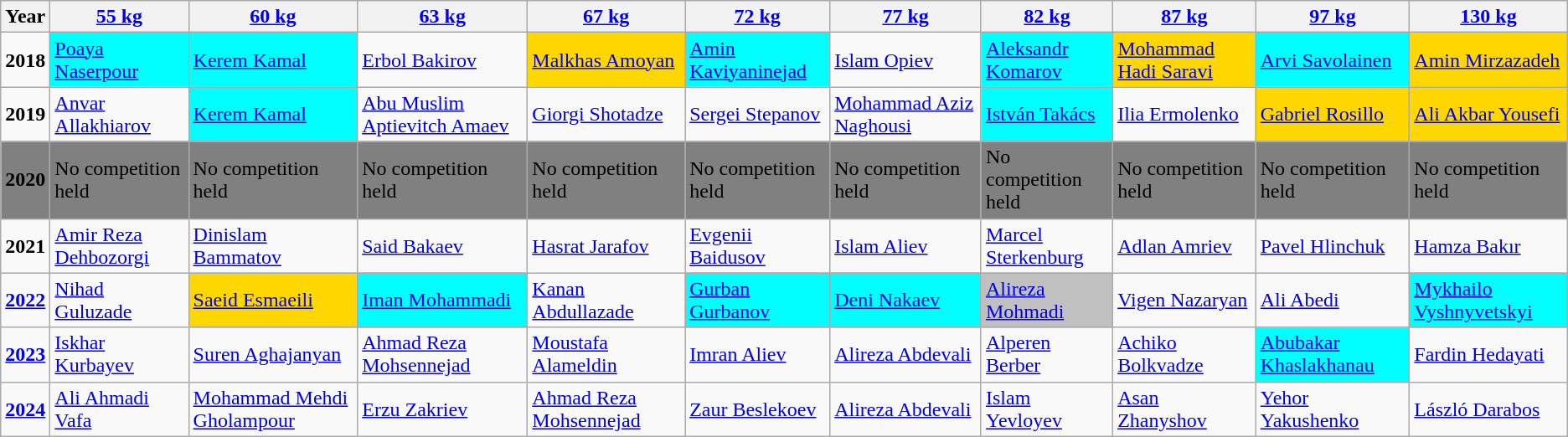<table class="wikitable sortable" style="font-size: 100%">
<tr>
<th>Year</th>
<th><a href='#'>55 kg</a></th>
<th><a href='#'>60 kg</a></th>
<th><a href='#'>63 kg</a></th>
<th><a href='#'>67 kg</a></th>
<th><a href='#'>72 kg</a></th>
<th><a href='#'>77 kg</a></th>
<th><a href='#'>82 kg</a></th>
<th><a href='#'>87 kg</a></th>
<th><a href='#'>97 kg</a></th>
<th><a href='#'>130 kg</a></th>
</tr>
<tr>
<td><strong>2018</strong></td>
<td bgcolor="aqua"> <a href='#'>Poaya Naserpour</a></td>
<td bgcolor="aqua"> <a href='#'>Kerem Kamal</a></td>
<td> <a href='#'>Erbol Bakirov</a></td>
<td bgcolor="gold"> <a href='#'>Malkhas Amoyan</a></td>
<td bgcolor="aqua"> <a href='#'>Amin Kaviyaninejad</a></td>
<td> <a href='#'>Islam Opiev</a></td>
<td bgcolor="aqua"> <a href='#'>Aleksandr Komarov</a></td>
<td bgcolor="gold"> <a href='#'>Mohammad Hadi Saravi</a></td>
<td bgcolor="aqua"> <a href='#'>Arvi Savolainen</a></td>
<td bgcolor="gold"> <a href='#'>Amin Mirzazadeh</a></td>
</tr>
<tr>
<td><strong>2019</strong></td>
<td> <a href='#'>Anvar Allakhiarov</a></td>
<td bgcolor="aqua"> <a href='#'>Kerem Kamal</a></td>
<td> <a href='#'>Abu Muslim Aptievitch Amaev</a></td>
<td> <a href='#'>Giorgi Shotadze</a></td>
<td> <a href='#'>Sergei Stepanov</a></td>
<td> <a href='#'>Mohammad Aziz Naghousi</a></td>
<td bgcolor="aqua"> <a href='#'>István Takács</a></td>
<td> <a href='#'>Ilia Ermolenko</a></td>
<td bgcolor="gold"> <a href='#'>Gabriel Rosillo</a></td>
<td bgcolor = "gold"> <a href='#'>Ali Akbar Yousefi</a></td>
</tr>
<tr>
<td bgcolor="GRAY"><strong>2020</strong></td>
<td bgcolor="GRAY">No competition held</td>
<td bgcolor="GRAY">No competition held</td>
<td bgcolor="GRAY">No competition held</td>
<td bgcolor="GRAY">No competition held</td>
<td bgcolor="GRAY">No competition held</td>
<td bgcolor="GRAY">No competition held</td>
<td bgcolor="GRAY">No competition held</td>
<td bgcolor="GRAY">No competition held</td>
<td bgcolor="GRAY">No competition held</td>
<td bgcolor="GRAY">No competition held</td>
</tr>
<tr>
<td><strong>2021</strong></td>
<td> <a href='#'>Amir Reza Dehbozorgi</a></td>
<td> <a href='#'>Dinislam Bammatov</a></td>
<td> <a href='#'>Said Bakaev</a></td>
<td> <a href='#'>Hasrat Jarafov</a></td>
<td> <a href='#'>Evgenii Baidusov</a></td>
<td> <a href='#'>Islam Aliev</a></td>
<td> <a href='#'>Marcel Sterkenburg</a></td>
<td> <a href='#'>Adlan Amriev</a></td>
<td> <a href='#'>Pavel Hlinchuk</a></td>
<td> <a href='#'>Hamza Bakır</a></td>
</tr>
<tr>
<td><strong><a href='#'>2022</a></strong></td>
<td> <a href='#'>Nihad Guluzade</a></td>
<td bgcolor="gold"> <a href='#'>Saeid Esmaeili</a></td>
<td bgcolor="aqua"> <a href='#'>Iman Mohammadi</a></td>
<td> <a href='#'>Kanan Abdullazade</a></td>
<td bgcolor="aqua"> <a href='#'>Gurban Gurbanov</a></td>
<td bgcolor="aqua"> <a href='#'>Deni Nakaev</a></td>
<td bgcolor="Silver"> <a href='#'>Alireza Mohmadi</a></td>
<td> <a href='#'>Vigen Nazaryan</a></td>
<td> <a href='#'>Ali Abedi</a></td>
<td bgcolor="aqua"> <a href='#'>Mykhailo Vyshnyvetskyi</a></td>
</tr>
<tr>
<td><strong><a href='#'>2023</a></strong></td>
<td> <a href='#'>Iskhar Kurbayev</a></td>
<td> <a href='#'>Suren Aghajanyan</a></td>
<td> <a href='#'>Ahmad Reza Mohsennejad</a></td>
<td> <a href='#'>Moustafa Alameldin</a></td>
<td> <a href='#'>Imran Aliev</a></td>
<td> <a href='#'>Alireza Abdevali</a></td>
<td> <a href='#'>Alperen Berber</a></td>
<td> <a href='#'>Achiko Bolkvadze</a></td>
<td bgcolor="aqua"> <a href='#'>Abubakar Khaslakhanau</a></td>
<td> <a href='#'>Fardin Hedayati</a></td>
</tr>
<tr>
<td><strong><a href='#'>2024</a></strong></td>
<td> <a href='#'>Ali Ahmadi Vafa</a></td>
<td> <a href='#'>Mohammad Mehdi Gholampour</a></td>
<td> <a href='#'>Erzu Zakriev</a></td>
<td> <a href='#'>Ahmad Reza Mohsennejad</a></td>
<td> <a href='#'>Zaur Beslekoev</a></td>
<td> <a href='#'>Alireza Abdevali</a></td>
<td> <a href='#'>Islam Yevloyev</a></td>
<td> <a href='#'>Asan Zhanyshov</a></td>
<td> <a href='#'>Yehor Yakushenko</a></td>
<td> <a href='#'>László Darabos</a></td>
</tr>
</table>
